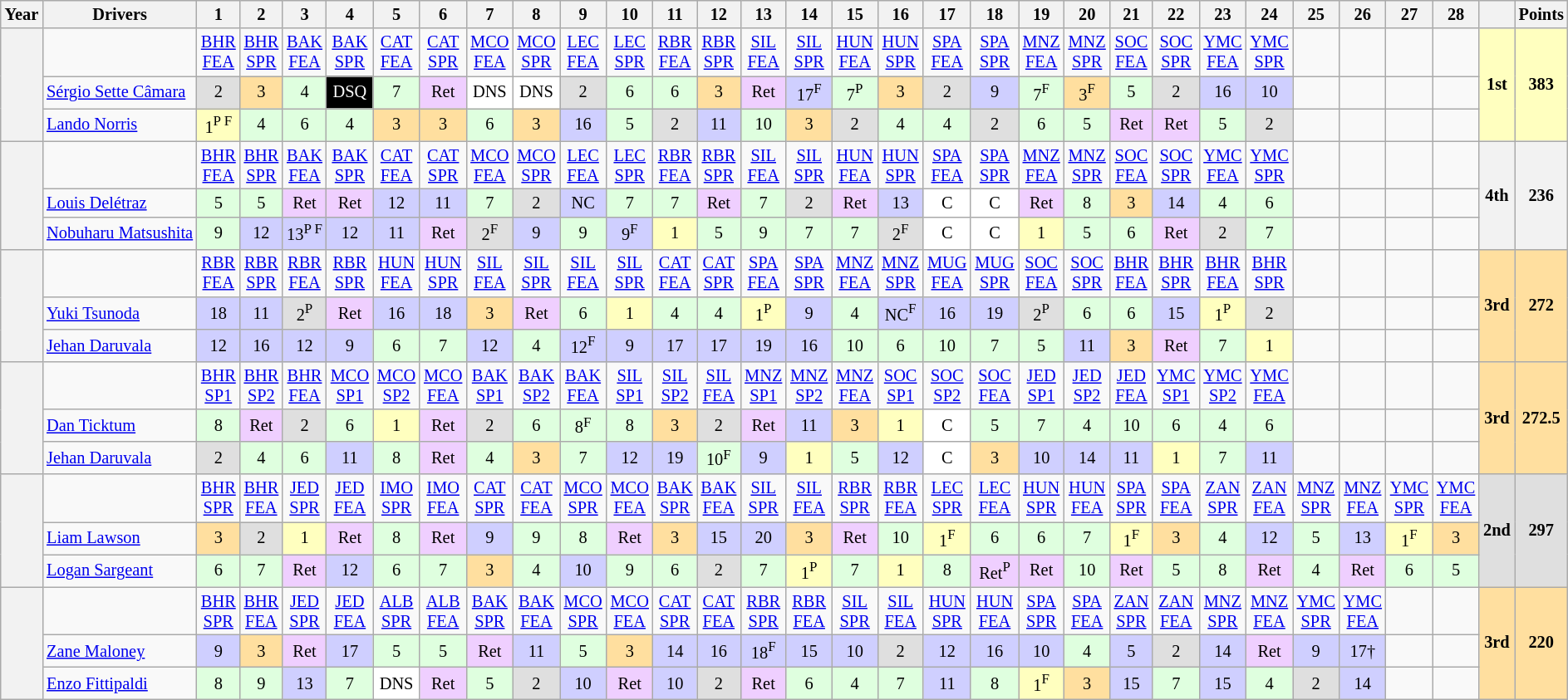<table class="wikitable" style="text-align:center; font-size:85%">
<tr>
<th>Year</th>
<th>Drivers</th>
<th>1</th>
<th>2</th>
<th>3</th>
<th>4</th>
<th>5</th>
<th>6</th>
<th>7</th>
<th>8</th>
<th>9</th>
<th>10</th>
<th>11</th>
<th>12</th>
<th>13</th>
<th>14</th>
<th>15</th>
<th>16</th>
<th>17</th>
<th>18</th>
<th>19</th>
<th>20</th>
<th>21</th>
<th>22</th>
<th>23</th>
<th>24</th>
<th>25</th>
<th>26</th>
<th>27</th>
<th>28</th>
<th></th>
<th>Points</th>
</tr>
<tr>
<th rowspan=3></th>
<td></td>
<td><a href='#'>BHR<br>FEA</a></td>
<td><a href='#'>BHR<br>SPR</a></td>
<td><a href='#'>BAK<br>FEA</a></td>
<td><a href='#'>BAK<br>SPR</a></td>
<td><a href='#'>CAT<br>FEA</a></td>
<td><a href='#'>CAT<br>SPR</a></td>
<td><a href='#'>MCO<br>FEA</a></td>
<td><a href='#'>MCO<br>SPR</a></td>
<td><a href='#'>LEC<br>FEA</a></td>
<td><a href='#'>LEC<br>SPR</a></td>
<td><a href='#'>RBR<br>FEA</a></td>
<td><a href='#'>RBR<br>SPR</a></td>
<td><a href='#'>SIL<br>FEA</a></td>
<td><a href='#'>SIL<br>SPR</a></td>
<td><a href='#'>HUN<br>FEA</a></td>
<td><a href='#'>HUN<br>SPR</a></td>
<td><a href='#'>SPA<br>FEA</a></td>
<td><a href='#'>SPA<br>SPR</a></td>
<td><a href='#'>MNZ<br>FEA</a></td>
<td><a href='#'>MNZ<br>SPR</a></td>
<td><a href='#'>SOC<br>FEA</a></td>
<td><a href='#'>SOC<br>SPR</a></td>
<td><a href='#'>YMC<br>FEA</a></td>
<td><a href='#'>YMC<br>SPR</a></td>
<td></td>
<td></td>
<td></td>
<td></td>
<th rowspan=3 style="background:#FFFFBF;">1st</th>
<th rowspan=3 style="background:#FFFFBF;">383</th>
</tr>
<tr>
<td align=left nowrap> <a href='#'>Sérgio Sette Câmara</a></td>
<td style="background:#DFDFDF;">2</td>
<td style="background:#FFDF9F;">3</td>
<td style="background:#DFFFDF;">4</td>
<td style="background:#000000; color:white">DSQ</td>
<td style="background:#DFFFDF;">7</td>
<td style="background:#EFCFFF;">Ret</td>
<td style="background:#FFFFFF;">DNS</td>
<td style="background:#FFFFFF;">DNS</td>
<td style="background:#DFDFDF;">2</td>
<td style="background:#DFFFDF;">6</td>
<td style="background:#DFFFDF;">6</td>
<td style="background:#FFDF9F;">3</td>
<td style="background:#EFCFFF;">Ret</td>
<td style="background:#CFCFFF;">17<span><sup>F</sup></span></td>
<td style="background:#DFFFDF;">7<span><sup>P</sup></span></td>
<td style="background:#FFDF9F;">3</td>
<td style="background:#DFDFDF;">2</td>
<td style="background:#CFCFFF;">9</td>
<td style="background:#DFFFDF;">7<span><sup>F</sup></span></td>
<td style="background:#FFDF9F;">3<span><sup>F</sup></span></td>
<td style="background:#DFFFDF;">5</td>
<td style="background:#DFDFDF;">2</td>
<td style="background:#CFCFFF;">16</td>
<td style="background:#CFCFFF;">10</td>
<td></td>
<td></td>
<td></td>
<td></td>
</tr>
<tr>
<td align=left nowrap> <a href='#'>Lando Norris</a></td>
<td style="background:#FFFFBF;">1<span><sup>P F</sup></span></td>
<td style="background:#DFFFDF;">4</td>
<td style="background:#DFFFDF;">6</td>
<td style="background:#DFFFDF;">4</td>
<td style="background:#FFDF9F;">3</td>
<td style="background:#FFDF9F;">3</td>
<td style="background:#DFFFDF;">6</td>
<td style="background:#FFDF9F;">3</td>
<td style="background:#CFCFFF;">16</td>
<td style="background:#DFFFDF;">5</td>
<td style="background:#DFDFDF;">2</td>
<td style="background:#CFCFFF;">11</td>
<td style="background:#DFFFDF;">10</td>
<td style="background:#FFDF9F;">3</td>
<td style="background:#DFDFDF;">2</td>
<td style="background:#DFFFDF;">4</td>
<td style="background:#DFFFDF;">4</td>
<td style="background:#DFDFDF;">2</td>
<td style="background:#DFFFDF;">6</td>
<td style="background:#DFFFDF;">5</td>
<td style="background:#EFCFFF;">Ret</td>
<td style="background:#EFCFFF;">Ret</td>
<td style="background:#DFFFDF;">5</td>
<td style="background:#DFDFDF;">2</td>
<td></td>
<td></td>
<td></td>
<td></td>
</tr>
<tr>
<th rowspan=3></th>
<td></td>
<td><a href='#'>BHR<br>FEA</a></td>
<td><a href='#'>BHR<br>SPR</a></td>
<td><a href='#'>BAK<br>FEA</a></td>
<td><a href='#'>BAK<br>SPR</a></td>
<td><a href='#'>CAT<br>FEA</a></td>
<td><a href='#'>CAT<br>SPR</a></td>
<td><a href='#'>MCO<br>FEA</a></td>
<td><a href='#'>MCO<br>SPR</a></td>
<td><a href='#'>LEC<br>FEA</a></td>
<td><a href='#'>LEC<br>SPR</a></td>
<td><a href='#'>RBR<br>FEA</a></td>
<td><a href='#'>RBR<br>SPR</a></td>
<td><a href='#'>SIL<br>FEA</a></td>
<td><a href='#'>SIL<br>SPR</a></td>
<td><a href='#'>HUN<br>FEA</a></td>
<td><a href='#'>HUN<br>SPR</a></td>
<td><a href='#'>SPA<br>FEA</a></td>
<td><a href='#'>SPA<br>SPR</a></td>
<td><a href='#'>MNZ<br>FEA</a></td>
<td><a href='#'>MNZ<br>SPR</a></td>
<td><a href='#'>SOC<br>FEA</a></td>
<td><a href='#'>SOC<br>SPR</a></td>
<td><a href='#'>YMC<br>FEA</a></td>
<td><a href='#'>YMC<br>SPR</a></td>
<td></td>
<td></td>
<td></td>
<td></td>
<th rowspan=3>4th</th>
<th rowspan=3>236</th>
</tr>
<tr>
<td align=left nowrap> <a href='#'>Louis Delétraz</a></td>
<td style="background:#DFFFDF;">5</td>
<td style="background:#DFFFDF;">5</td>
<td style="background:#EFCFFF;">Ret</td>
<td style="background:#EFCFFF;">Ret</td>
<td style="background:#CFCFFF;">12</td>
<td style="background:#CFCFFF;">11</td>
<td style="background:#DFFFDF;">7</td>
<td style="background:#DFDFDF;">2</td>
<td style="background:#CFCFFF;">NC</td>
<td style="background:#DFFFDF;">7</td>
<td style="background:#DFFFDF;">7</td>
<td style="background:#EFCFFF;">Ret</td>
<td style="background:#DFFFDF;">7</td>
<td style="background:#DFDFDF;">2</td>
<td style="background:#EFCFFF;">Ret</td>
<td style="background:#CFCFFF;">13</td>
<td style="background:#FFFFFF;">C</td>
<td style="background:#FFFFFF;">C</td>
<td style="background:#EFCFFF;">Ret</td>
<td style="background:#DFFFDF;">8</td>
<td style="background:#FFDF9F;">3</td>
<td style="background:#CFCFFF;">14</td>
<td style="background:#DFFFDF;">4</td>
<td style="background:#DFFFDF;">6</td>
<td></td>
<td></td>
<td></td>
<td></td>
</tr>
<tr>
<td align=left nowrap> <a href='#'>Nobuharu Matsushita</a></td>
<td style="background:#DFFFDF;">9</td>
<td style="background:#CFCFFF;">12</td>
<td style="background:#CFCFFF;">13<span><sup>P F</sup></span></td>
<td style="background:#CFCFFF;">12</td>
<td style="background:#CFCFFF;">11</td>
<td style="background:#EFCFFF;">Ret</td>
<td style="background:#DFDFDF;">2<span><sup>F</sup></span></td>
<td style="background:#CFCFFF;">9</td>
<td style="background:#DFFFDF;">9</td>
<td style="background:#CFCFFF;">9<span><sup>F</sup></span></td>
<td style="background:#FFFFBF;">1</td>
<td style="background:#DFFFDF;">5</td>
<td style="background:#DFFFDF;">9</td>
<td style="background:#DFFFDF;">7</td>
<td style="background:#DFFFDF;">7</td>
<td style="background:#DFDFDF;">2<span><sup>F</sup></span></td>
<td style="background:#FFFFFF;">C</td>
<td style="background:#FFFFFF;">C</td>
<td style="background:#FFFFBF;">1</td>
<td style="background:#DFFFDF;">5</td>
<td style="background:#DFFFDF;">6</td>
<td style="background:#EFCFFF;">Ret</td>
<td style="background:#DFDFDF;">2</td>
<td style="background:#DFFFDF;">7</td>
<td></td>
<td></td>
<td></td>
<td></td>
</tr>
<tr>
<th rowspan=3></th>
<td></td>
<td><a href='#'>RBR<br>FEA</a></td>
<td><a href='#'>RBR<br>SPR</a></td>
<td><a href='#'>RBR<br>FEA</a></td>
<td><a href='#'>RBR<br>SPR</a></td>
<td><a href='#'>HUN<br>FEA</a></td>
<td><a href='#'>HUN<br>SPR</a></td>
<td><a href='#'>SIL<br>FEA</a></td>
<td><a href='#'>SIL<br>SPR</a></td>
<td><a href='#'>SIL<br>FEA</a></td>
<td><a href='#'>SIL<br>SPR</a></td>
<td><a href='#'>CAT<br>FEA</a></td>
<td><a href='#'>CAT<br>SPR</a></td>
<td><a href='#'>SPA<br>FEA</a></td>
<td><a href='#'>SPA<br>SPR</a></td>
<td><a href='#'>MNZ<br>FEA</a></td>
<td><a href='#'>MNZ<br>SPR</a></td>
<td><a href='#'>MUG<br>FEA</a></td>
<td><a href='#'>MUG<br>SPR</a></td>
<td><a href='#'>SOC<br>FEA</a></td>
<td><a href='#'>SOC<br>SPR</a></td>
<td><a href='#'>BHR<br>FEA</a></td>
<td><a href='#'>BHR<br>SPR</a></td>
<td><a href='#'>BHR<br>FEA</a></td>
<td><a href='#'>BHR<br>SPR</a></td>
<td></td>
<td></td>
<td></td>
<td></td>
<th rowspan=3 style="background:#FFDF9F;">3rd</th>
<th rowspan=3 style="background:#FFDF9F;">272</th>
</tr>
<tr>
<td align=left nowrap> <a href='#'>Yuki Tsunoda</a></td>
<td style="background:#CFCFFF;">18</td>
<td style="background:#CFCFFF;">11</td>
<td style="background:#DFDFDF;">2<span><sup>P</sup></span></td>
<td style="background:#EFCFFF;">Ret</td>
<td style="background:#CFCFFF;">16</td>
<td style="background:#CFCFFF;">18</td>
<td style="background:#FFDF9F;">3</td>
<td style="background:#EFCFFF;">Ret</td>
<td style="background:#DFFFDF;">6</td>
<td style="background:#FFFFBF;">1</td>
<td style="background:#DFFFDF;">4</td>
<td style="background:#DFFFDF;">4</td>
<td style="background:#FFFFBF;">1<span><sup>P</sup></span></td>
<td style="background:#CFCFFF;">9</td>
<td style="background:#DFFFDF;">4</td>
<td style="background:#CFCFFF;">NC<span><sup>F</sup></span></td>
<td style="background:#CFCFFF;">16</td>
<td style="background:#CFCFFF;">19</td>
<td style="background:#DFDFDF;">2<span><sup>P</sup></span></td>
<td style="background:#DFFFDF;">6</td>
<td style="background:#DFFFDF;">6</td>
<td style="background:#CFCFFF;">15</td>
<td style="background:#FFFFBF;">1<span><sup>P</sup></span></td>
<td style="background:#DFDFDF;">2</td>
<td></td>
<td></td>
<td></td>
<td></td>
</tr>
<tr>
<td align=left nowrap> <a href='#'>Jehan Daruvala</a></td>
<td style="background:#CFCFFF;">12</td>
<td style="background:#CFCFFF;">16</td>
<td style="background:#CFCFFF;">12</td>
<td style="background:#CFCFFF;">9</td>
<td style="background:#DFFFDF;">6</td>
<td style="background:#DFFFDF;">7</td>
<td style="background:#CFCFFF;">12</td>
<td style="background:#DFFFDF;">4</td>
<td style="background:#CFCFFF;">12<span><sup>F</sup></span></td>
<td style="background:#CFCFFF;">9</td>
<td style="background:#CFCFFF;">17</td>
<td style="background:#CFCFFF;">17</td>
<td style="background:#CFCFFF;">19</td>
<td style="background:#CFCFFF;">16</td>
<td style="background:#DFFFDF;">10</td>
<td style="background:#DFFFDF;">6</td>
<td style="background:#DFFFDF;">10</td>
<td style="background:#DFFFDF;">7</td>
<td style="background:#DFFFDF;">5</td>
<td style="background:#CFCFFF;">11</td>
<td style="background:#FFDF9F;">3</td>
<td style="background:#EFCFFF;">Ret</td>
<td style="background:#DFFFDF;">7</td>
<td style="background:#FFFFBF;">1</td>
<td></td>
<td></td>
<td></td>
<td></td>
</tr>
<tr>
<th rowspan=3></th>
<td></td>
<td><a href='#'>BHR<br>SP1</a></td>
<td><a href='#'>BHR<br>SP2</a></td>
<td><a href='#'>BHR<br>FEA</a></td>
<td><a href='#'>MCO<br>SP1</a></td>
<td><a href='#'>MCO<br>SP2</a></td>
<td><a href='#'>MCO<br>FEA</a></td>
<td><a href='#'>BAK<br>SP1</a></td>
<td><a href='#'>BAK<br>SP2</a></td>
<td><a href='#'>BAK<br>FEA</a></td>
<td><a href='#'>SIL<br>SP1</a></td>
<td><a href='#'>SIL<br>SP2</a></td>
<td><a href='#'>SIL<br>FEA</a></td>
<td><a href='#'>MNZ<br>SP1</a></td>
<td><a href='#'>MNZ<br>SP2</a></td>
<td><a href='#'>MNZ<br>FEA</a></td>
<td><a href='#'>SOC<br>SP1</a></td>
<td><a href='#'>SOC<br>SP2</a></td>
<td><a href='#'>SOC<br>FEA</a></td>
<td><a href='#'>JED<br>SP1</a></td>
<td><a href='#'>JED<br>SP2</a></td>
<td><a href='#'>JED<br>FEA</a></td>
<td><a href='#'>YMC<br>SP1</a></td>
<td><a href='#'>YMC<br>SP2</a></td>
<td><a href='#'>YMC<br>FEA</a></td>
<td></td>
<td></td>
<td></td>
<td></td>
<th rowspan=3 style="background:#FFDF9F;">3rd</th>
<th rowspan=3 style="background:#FFDF9F;">272.5</th>
</tr>
<tr>
<td align=left nowrap> <a href='#'>Dan Ticktum</a></td>
<td style="background:#DFFFDF;">8</td>
<td style="background:#EFCFFF;">Ret</td>
<td style="background:#DFDFDF;">2</td>
<td style="background:#DFFFDF;">6</td>
<td style="background:#FFFFBF;">1</td>
<td style="background:#EFCFFF;">Ret</td>
<td style="background:#DFDFDF;">2</td>
<td style="background:#DFFFDF;">6</td>
<td style="background:#DFFFDF;">8<span><sup>F</sup></span></td>
<td style="background:#DFFFDF;">8</td>
<td style="background:#FFDF9F;">3</td>
<td style="background:#DFDFDF;">2</td>
<td style="background:#EFCFFF;">Ret</td>
<td style="background:#CFCFFF;">11</td>
<td style="background:#FFDF9F;">3</td>
<td style="background:#FFFFBF;">1</td>
<td style="background:#FFFFFF;">C</td>
<td style="background:#DFFFDF;">5</td>
<td style="background:#DFFFDF;">7</td>
<td style="background:#DFFFDF;">4</td>
<td style="background:#DFFFDF;">10</td>
<td style="background:#DFFFDF;">6</td>
<td style="background:#DFFFDF;">4</td>
<td style="background:#DFFFDF;">6</td>
<td></td>
<td></td>
<td></td>
<td></td>
</tr>
<tr>
<td align=left nowrap> <a href='#'>Jehan Daruvala</a></td>
<td style="background:#DFDFDF;">2</td>
<td style="background:#DFFFDF;">4</td>
<td style="background:#DFFFDF;">6</td>
<td style="background:#CFCFFF;">11</td>
<td style="background:#DFFFDF;">8</td>
<td style="background:#EFCFFF;">Ret</td>
<td style="background:#DFFFDF;">4</td>
<td style="background:#FFDF9F;">3</td>
<td style="background:#DFFFDF;">7</td>
<td style="background:#CFCFFF;">12</td>
<td style="background:#CFCFFF;">19</td>
<td style="background:#DFFFDF;">10<span><sup>F</sup></span></td>
<td style="background:#CFCFFF;">9</td>
<td style="background:#FFFFBF;">1</td>
<td style="background:#DFFFDF;">5</td>
<td style="background:#CFCFFF;">12</td>
<td style="background:#FFFFFF;">C</td>
<td style="background:#FFDF9F;">3</td>
<td style="background:#CFCFFF;">10</td>
<td style="background:#CFCFFF;">14</td>
<td style="background:#CFCFFF;">11</td>
<td style="background:#FFFFBF;">1</td>
<td style="background:#DFFFDF;">7</td>
<td style="background:#CFCFFF;">11</td>
<td></td>
<td></td>
<td></td>
<td></td>
</tr>
<tr>
<th rowspan=3></th>
<td></td>
<td><a href='#'>BHR<br>SPR</a></td>
<td><a href='#'>BHR<br>FEA</a></td>
<td><a href='#'>JED<br>SPR</a></td>
<td><a href='#'>JED<br>FEA</a></td>
<td><a href='#'>IMO<br>SPR</a></td>
<td><a href='#'>IMO<br>FEA</a></td>
<td><a href='#'>CAT<br>SPR</a></td>
<td><a href='#'>CAT<br>FEA</a></td>
<td><a href='#'>MCO<br>SPR</a></td>
<td><a href='#'>MCO<br>FEA</a></td>
<td><a href='#'>BAK<br>SPR</a></td>
<td><a href='#'>BAK<br>FEA</a></td>
<td><a href='#'>SIL<br>SPR</a></td>
<td><a href='#'>SIL<br>FEA</a></td>
<td><a href='#'>RBR<br>SPR</a></td>
<td><a href='#'>RBR<br>FEA</a></td>
<td><a href='#'>LEC<br>SPR</a></td>
<td><a href='#'>LEC<br>FEA</a></td>
<td><a href='#'>HUN<br>SPR</a></td>
<td><a href='#'>HUN<br>FEA</a></td>
<td><a href='#'>SPA<br>SPR</a></td>
<td><a href='#'>SPA<br>FEA</a></td>
<td><a href='#'>ZAN<br>SPR</a></td>
<td><a href='#'>ZAN<br>FEA</a></td>
<td><a href='#'>MNZ<br>SPR</a></td>
<td><a href='#'>MNZ<br>FEA</a></td>
<td><a href='#'>YMC<br>SPR</a></td>
<td><a href='#'>YMC<br>FEA</a></td>
<th rowspan=3 style="background:#DFDFDF;">2nd</th>
<th rowspan=3 style="background:#DFDFDF;">297</th>
</tr>
<tr>
<td align=left nowrap> <a href='#'>Liam Lawson</a></td>
<td style="background:#FFDF9F;">3</td>
<td style="background:#DFDFDF;">2</td>
<td style="background:#FFFFBF;">1</td>
<td style="background:#EFCFFF;">Ret</td>
<td style="background:#DFFFDF;">8</td>
<td style="background:#EFCFFF;">Ret</td>
<td style="background:#CFCFFF;">9</td>
<td style="background:#DFFFDF;">9</td>
<td style="background:#DFFFDF;">8</td>
<td style="background:#EFCFFF;">Ret</td>
<td style="background:#FFDF9F;">3</td>
<td style="background:#CFCFFF;">15</td>
<td style="background:#CFCFFF;">20</td>
<td style="background:#FFDF9F;">3</td>
<td style="background:#EFCFFF;">Ret</td>
<td style="background:#DFFFDF;">10</td>
<td style="background:#FFFFBF;">1<span><sup>F</sup></span></td>
<td style="background:#DFFFDF;">6</td>
<td style="background:#DFFFDF;">6</td>
<td style="background:#DFFFDF;">7</td>
<td style="background:#FFFFBF;">1<span><sup>F</sup></span></td>
<td style="background:#FFDF9F;">3</td>
<td style="background:#DFFFDF;">4</td>
<td style="background:#CFCFFF;">12</td>
<td style="background:#DFFFDF;">5</td>
<td style="background:#CFCFFF;">13</td>
<td style="background:#FFFFBF;">1<span><sup>F</sup></span></td>
<td style="background:#FFDF9F;">3</td>
</tr>
<tr>
<td align=left nowrap> <a href='#'>Logan Sargeant</a></td>
<td style="background:#DFFFDF;">6</td>
<td style="background:#DFFFDF;">7</td>
<td style="background:#EFCFFF;">Ret</td>
<td style="background:#CFCFFF;">12</td>
<td style="background:#DFFFDF;">6</td>
<td style="background:#DFFFDF;">7</td>
<td style="background:#FFDF9F;">3</td>
<td style="background:#DFFFDF;">4</td>
<td style="background:#CFCFFF;">10</td>
<td style="background:#DFFFDF;">9</td>
<td style="background:#DFFFDF;">6</td>
<td style="background:#DFDFDF;">2</td>
<td style="background:#DFFFDF;">7</td>
<td style="background:#FFFFBF;">1<span><sup>P</sup></span></td>
<td style="background:#DFFFDF;">7</td>
<td style="background:#FFFFBF;">1</td>
<td style="background:#DFFFDF;">8</td>
<td style="background:#EFCFFF;">Ret<span><sup>P</sup></span></td>
<td style="background:#EFCFFF;">Ret</td>
<td style="background:#DFFFDF;">10</td>
<td style="background:#EFCFFF;">Ret</td>
<td style="background:#DFFFDF;">5</td>
<td style="background:#DFFFDF;">8</td>
<td style="background:#EFCFFF;">Ret</td>
<td style="background:#DFFFDF;">4</td>
<td style="background:#EFCFFF;">Ret</td>
<td style="background:#DFFFDF;">6</td>
<td style="background:#DFFFDF;">5</td>
</tr>
<tr>
<th rowspan=3></th>
<td></td>
<td><a href='#'>BHR<br>SPR</a></td>
<td><a href='#'>BHR<br>FEA</a></td>
<td><a href='#'>JED<br>SPR</a></td>
<td><a href='#'>JED<br>FEA</a></td>
<td><a href='#'>ALB<br>SPR</a></td>
<td><a href='#'>ALB<br>FEA</a></td>
<td><a href='#'>BAK<br>SPR</a></td>
<td><a href='#'>BAK<br>FEA</a></td>
<td><a href='#'>MCO<br>SPR</a></td>
<td><a href='#'>MCO<br>FEA</a></td>
<td><a href='#'>CAT<br>SPR</a></td>
<td><a href='#'>CAT<br>FEA</a></td>
<td><a href='#'>RBR<br>SPR</a></td>
<td><a href='#'>RBR<br>FEA</a></td>
<td><a href='#'>SIL<br>SPR</a></td>
<td><a href='#'>SIL<br>FEA</a></td>
<td><a href='#'>HUN<br>SPR</a></td>
<td><a href='#'>HUN<br>FEA</a></td>
<td><a href='#'>SPA<br>SPR</a></td>
<td><a href='#'>SPA<br>FEA</a></td>
<td><a href='#'>ZAN<br>SPR</a></td>
<td><a href='#'>ZAN<br>FEA</a></td>
<td><a href='#'>MNZ<br>SPR</a></td>
<td><a href='#'>MNZ<br>FEA</a></td>
<td><a href='#'>YMC<br>SPR</a></td>
<td><a href='#'>YMC<br>FEA</a></td>
<td></td>
<td></td>
<th rowspan=3 style="background:#FFDF9F;">3rd</th>
<th rowspan=3 style="background:#FFDF9F;">220</th>
</tr>
<tr>
<td align=left nowrap> <a href='#'>Zane Maloney</a></td>
<td style="background:#CFCFFF;">9</td>
<td style="background:#FFDF9F;">3</td>
<td style="background:#EFCFFF;">Ret</td>
<td style="background:#CFCFFF;">17</td>
<td style="background:#DFFFDF;">5</td>
<td style="background:#DFFFDF;">5</td>
<td style="background:#EFCFFF;">Ret</td>
<td style="background:#CFCFFF;">11</td>
<td style="background:#DFFFDF;">5</td>
<td style="background:#FFDF9F;">3</td>
<td style="background:#CFCFFF;">14</td>
<td style="background:#CFCFFF;">16</td>
<td style="background:#CFCFFF;">18<span><sup>F</sup></span></td>
<td style="background:#CFCFFF;">15</td>
<td style="background:#CFCFFF;">10</td>
<td style="background:#DFDFDF;">2</td>
<td style="background:#CFCFFF;">12</td>
<td style="background:#CFCFFF;">16</td>
<td style="background:#CFCFFF;">10</td>
<td style="background:#DFFFDF;">4</td>
<td style="background:#CFCFFF;">5</td>
<td style="background:#DFDFDF;">2</td>
<td style="background:#CFCFFF;">14</td>
<td style="background:#EFCFFF;">Ret</td>
<td style="background:#CFCFFF;">9</td>
<td style="background:#CFCFFF;">17†</td>
<td></td>
<td></td>
</tr>
<tr>
<td align=left nowrap> <a href='#'>Enzo Fittipaldi</a></td>
<td style="background:#DFFFDF;">8</td>
<td style="background:#DFFFDF;">9</td>
<td style="background:#CFCFFF;">13</td>
<td style="background:#DFFFDF;">7</td>
<td style="background:#FFFFFF;">DNS</td>
<td style="background:#EFCFFF;">Ret</td>
<td style="background:#DFFFDF;">5</td>
<td style="background:#DFDFDF;">2</td>
<td style="background:#CFCFFF;">10</td>
<td style="background:#EFCFFF;">Ret</td>
<td style="background:#CFCFFF;">10</td>
<td style="background:#DFDFDF;">2</td>
<td style="background:#EFCFFF;">Ret</td>
<td style="background:#DFFFDF;">6</td>
<td style="background:#DFFFDF;">4</td>
<td style="background:#DFFFDF;">7</td>
<td style="background:#CFCFFF;">11</td>
<td style="background:#DFFFDF;">8</td>
<td style="background:#FFFFBF;">1<span><sup>F</sup></span></td>
<td style="background:#FFDF9F;">3</td>
<td style="background:#CFCFFF;">15</td>
<td style="background:#DFFFDF;">7</td>
<td style="background:#CFCFFF;">15</td>
<td style="background:#DFFFDF;">4</td>
<td style="background:#DFDFDF;">2</td>
<td style="background:#CFCFFF;">14</td>
<td></td>
<td></td>
</tr>
</table>
